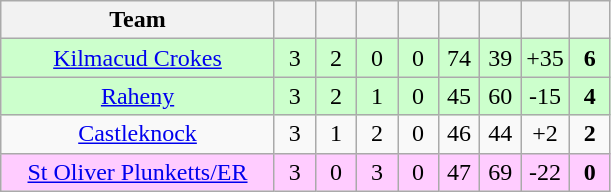<table class="wikitable" style="text-align:center">
<tr>
<th style="width:175px;">Team</th>
<th width="20"></th>
<th width="20"></th>
<th width="20"></th>
<th width="20"></th>
<th width="20"></th>
<th width="20"></th>
<th width="20"></th>
<th width="20"></th>
</tr>
<tr style="background:#cfc;">
<td><a href='#'>Kilmacud Crokes</a></td>
<td>3</td>
<td>2</td>
<td>0</td>
<td>0</td>
<td>74</td>
<td>39</td>
<td>+35</td>
<td><strong>6</strong></td>
</tr>
<tr style="background:#cfc;">
<td><a href='#'>Raheny</a></td>
<td>3</td>
<td>2</td>
<td>1</td>
<td>0</td>
<td>45</td>
<td>60</td>
<td>-15</td>
<td><strong>4</strong></td>
</tr>
<tr>
<td><a href='#'>Castleknock</a></td>
<td>3</td>
<td>1</td>
<td>2</td>
<td>0</td>
<td>46</td>
<td>44</td>
<td>+2</td>
<td><strong>2</strong></td>
</tr>
<tr style="background:#fcf;">
<td><a href='#'>St Oliver Plunketts/ER</a></td>
<td>3</td>
<td>0</td>
<td>3</td>
<td>0</td>
<td>47</td>
<td>69</td>
<td>-22</td>
<td><strong>0</strong></td>
</tr>
</table>
